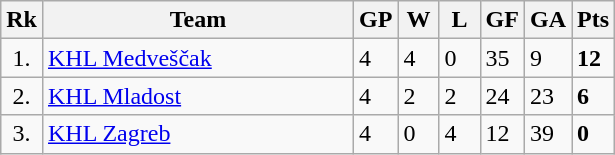<table class="wikitable" style="text-align:left;">
<tr>
<th width=20>Rk</th>
<th width=200>Team</th>
<th width=20 abbr="Games Played">GP</th>
<th width=20 abbr="Won">W</th>
<th width=20 abbr="Lost">L</th>
<th width=20 abbr="Goals for">GF</th>
<th width=20 abbr="Goals against">GA</th>
<th width=20 abbr="Points">Pts</th>
</tr>
<tr>
<td style="text-align:center;">1.</td>
<td><a href='#'>KHL Medveščak</a></td>
<td>4</td>
<td>4</td>
<td>0</td>
<td>35</td>
<td>9</td>
<td><strong>12</strong></td>
</tr>
<tr>
<td style="text-align:center;">2.</td>
<td><a href='#'>KHL Mladost</a></td>
<td>4</td>
<td>2</td>
<td>2</td>
<td>24</td>
<td>23</td>
<td><strong>6</strong></td>
</tr>
<tr>
<td style="text-align:center;">3.</td>
<td><a href='#'>KHL Zagreb</a></td>
<td>4</td>
<td>0</td>
<td>4</td>
<td>12</td>
<td>39</td>
<td><strong>0</strong></td>
</tr>
</table>
